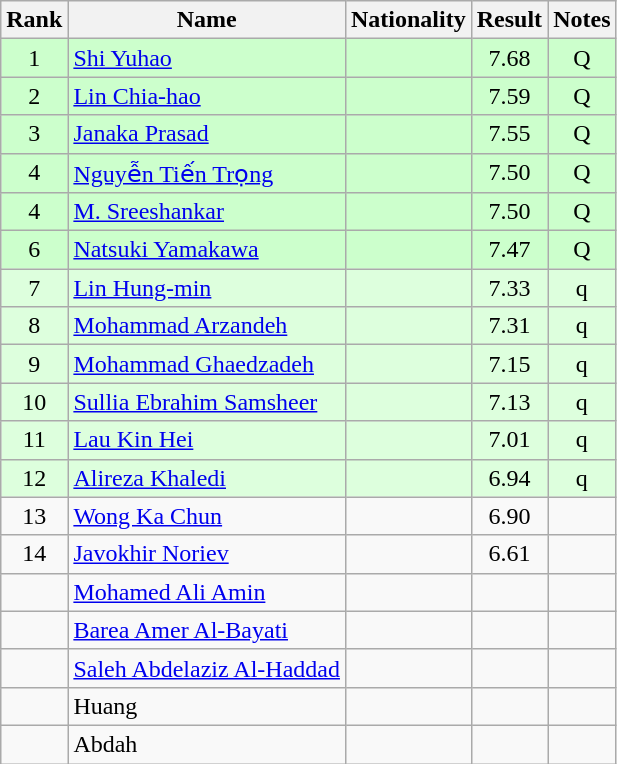<table class="wikitable sortable" style="text-align:center">
<tr>
<th>Rank</th>
<th>Name</th>
<th>Nationality</th>
<th>Result</th>
<th>Notes</th>
</tr>
<tr bgcolor=ccffcc>
<td>1</td>
<td align=left><a href='#'>Shi Yuhao</a></td>
<td align=left></td>
<td>7.68</td>
<td>Q</td>
</tr>
<tr bgcolor=ccffcc>
<td>2</td>
<td align=left><a href='#'>Lin Chia-hao</a></td>
<td align=left></td>
<td>7.59</td>
<td>Q</td>
</tr>
<tr bgcolor=ccffcc>
<td>3</td>
<td align=left><a href='#'>Janaka Prasad</a></td>
<td align=left></td>
<td>7.55</td>
<td>Q</td>
</tr>
<tr bgcolor=ccffcc>
<td>4</td>
<td align=left><a href='#'>Nguyễn Tiến Trọng</a></td>
<td align=left></td>
<td>7.50</td>
<td>Q</td>
</tr>
<tr bgcolor=ccffcc>
<td>4</td>
<td align=left><a href='#'>M. Sreeshankar</a></td>
<td align=left></td>
<td>7.50</td>
<td>Q</td>
</tr>
<tr bgcolor=ccffcc>
<td>6</td>
<td align=left><a href='#'>Natsuki Yamakawa</a></td>
<td align=left></td>
<td>7.47</td>
<td>Q</td>
</tr>
<tr bgcolor=ddffdd>
<td>7</td>
<td align=left><a href='#'>Lin Hung-min</a></td>
<td align=left></td>
<td>7.33</td>
<td>q</td>
</tr>
<tr bgcolor=ddffdd>
<td>8</td>
<td align=left><a href='#'>Mohammad Arzandeh</a></td>
<td align=left></td>
<td>7.31</td>
<td>q</td>
</tr>
<tr bgcolor=ddffdd>
<td>9</td>
<td align=left><a href='#'>Mohammad Ghaedzadeh</a></td>
<td align=left></td>
<td>7.15</td>
<td>q</td>
</tr>
<tr bgcolor=ddffdd>
<td>10</td>
<td align=left><a href='#'>Sullia Ebrahim Samsheer</a></td>
<td align=left></td>
<td>7.13</td>
<td>q</td>
</tr>
<tr bgcolor=ddffdd>
<td>11</td>
<td align=left><a href='#'>Lau Kin Hei</a></td>
<td align=left></td>
<td>7.01</td>
<td>q</td>
</tr>
<tr bgcolor=ddffdd>
<td>12</td>
<td align=left><a href='#'>Alireza Khaledi</a></td>
<td align=left></td>
<td>6.94</td>
<td>q</td>
</tr>
<tr>
<td>13</td>
<td align=left><a href='#'>Wong Ka Chun</a></td>
<td align=left></td>
<td>6.90</td>
<td></td>
</tr>
<tr>
<td>14</td>
<td align=left><a href='#'>Javokhir Noriev</a></td>
<td align=left></td>
<td>6.61</td>
<td></td>
</tr>
<tr>
<td></td>
<td align=left><a href='#'>Mohamed Ali Amin</a></td>
<td align=left></td>
<td></td>
<td></td>
</tr>
<tr>
<td></td>
<td align=left><a href='#'>Barea Amer Al-Bayati</a></td>
<td align=left></td>
<td></td>
<td></td>
</tr>
<tr>
<td></td>
<td align=left><a href='#'>Saleh Abdelaziz Al-Haddad</a></td>
<td align=left></td>
<td></td>
<td></td>
</tr>
<tr>
<td></td>
<td align=left>Huang</td>
<td align=left></td>
<td></td>
<td></td>
</tr>
<tr>
<td></td>
<td align=left>Abdah</td>
<td align=left></td>
<td></td>
<td></td>
</tr>
</table>
